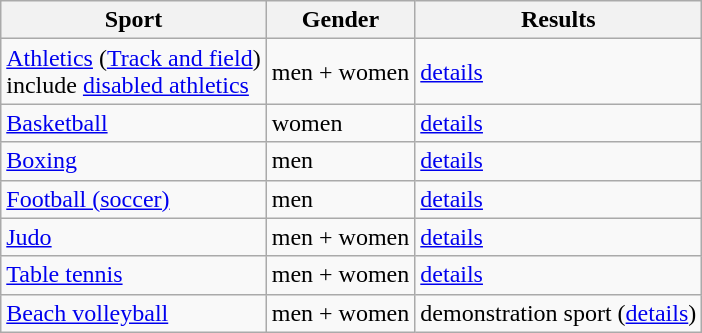<table class="wikitable">
<tr>
<th>Sport</th>
<th>Gender</th>
<th>Results</th>
</tr>
<tr>
<td><a href='#'>Athletics</a> (<a href='#'>Track and field</a>) <br> include <a href='#'>disabled athletics</a></td>
<td>men + women</td>
<td><a href='#'>details</a></td>
</tr>
<tr>
<td><a href='#'>Basketball</a></td>
<td>women</td>
<td><a href='#'>details</a></td>
</tr>
<tr>
<td><a href='#'>Boxing</a></td>
<td>men</td>
<td><a href='#'>details</a></td>
</tr>
<tr>
<td><a href='#'>Football (soccer)</a></td>
<td>men</td>
<td><a href='#'>details</a></td>
</tr>
<tr>
<td><a href='#'>Judo</a></td>
<td>men + women</td>
<td><a href='#'>details</a></td>
</tr>
<tr>
<td><a href='#'>Table tennis</a></td>
<td>men + women</td>
<td><a href='#'>details</a></td>
</tr>
<tr>
<td><a href='#'>Beach volleyball</a></td>
<td>men + women</td>
<td>demonstration sport (<a href='#'>details</a>)</td>
</tr>
</table>
